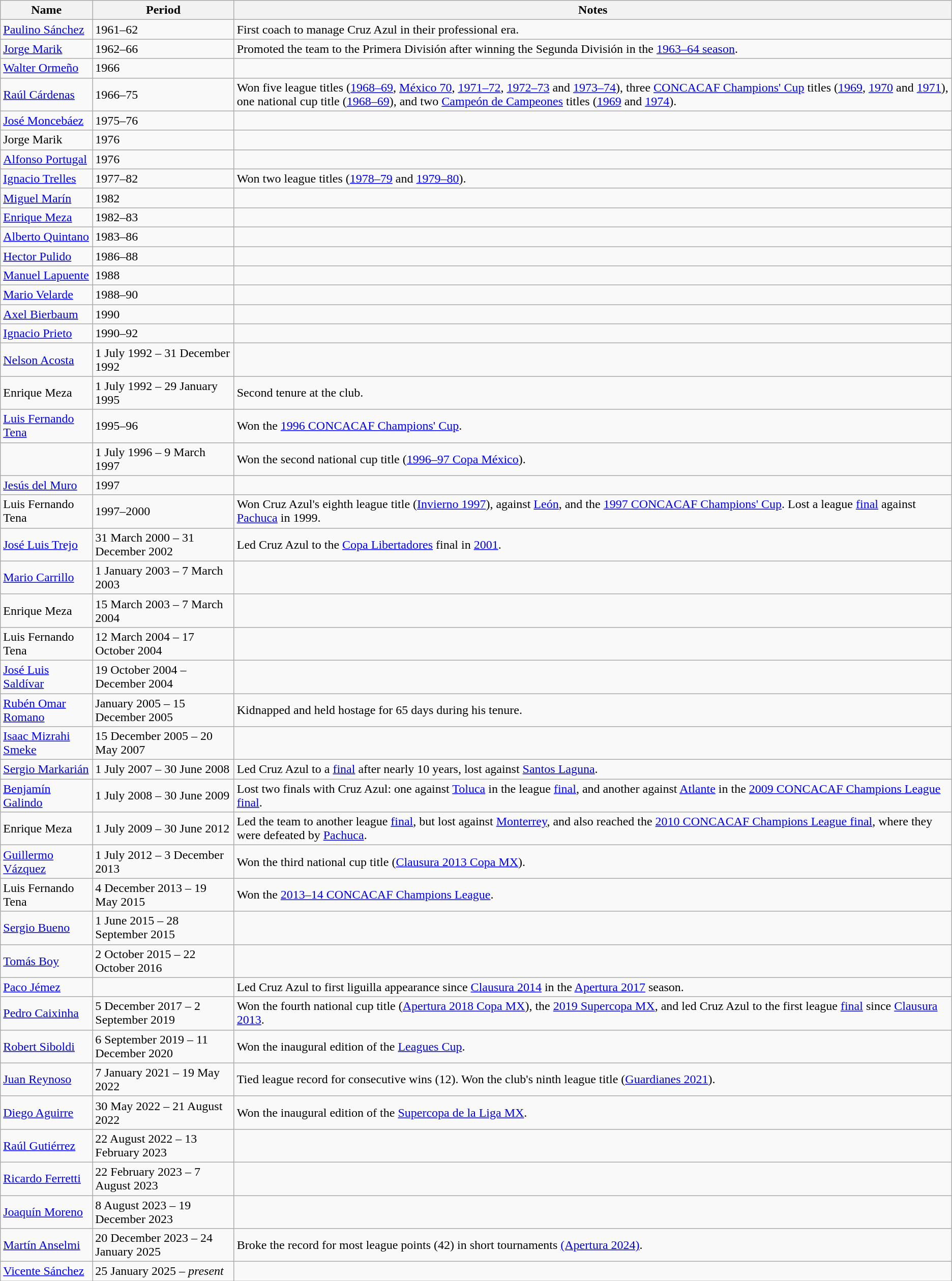<table class="wikitable" style="text-align: left">
<tr>
<th>Name</th>
<th>Period</th>
<th>Notes</th>
</tr>
<tr>
<td> <a href='#'>Paulino Sánchez</a></td>
<td>1961–62</td>
<td>First coach to manage Cruz Azul in their professional era.</td>
</tr>
<tr>
<td> <a href='#'>Jorge Marik</a></td>
<td>1962–66</td>
<td>Promoted the team to the Primera División after winning the Segunda División in the <a href='#'>1963–64 season</a>.</td>
</tr>
<tr>
<td> <a href='#'>Walter Ormeño</a></td>
<td>1966</td>
<td></td>
</tr>
<tr>
<td> <a href='#'>Raúl Cárdenas</a></td>
<td>1966–75</td>
<td>Won five league titles (<a href='#'>1968–69</a>, <a href='#'>México 70</a>, <a href='#'>1971–72</a>, <a href='#'>1972–73</a> and <a href='#'>1973–74</a>), three <a href='#'>CONCACAF Champions' Cup</a> titles (<a href='#'>1969</a>, <a href='#'>1970</a> and <a href='#'>1971</a>), one national cup title (<a href='#'>1968–69</a>), and two <a href='#'>Campeón de Campeones</a> titles (<a href='#'>1969</a> and <a href='#'>1974</a>).</td>
</tr>
<tr>
<td> <a href='#'>José Moncebáez</a></td>
<td>1975–76</td>
<td></td>
</tr>
<tr>
<td> Jorge Marik</td>
<td>1976</td>
<td></td>
</tr>
<tr>
<td> <a href='#'>Alfonso Portugal</a></td>
<td>1976</td>
<td></td>
</tr>
<tr>
<td> <a href='#'>Ignacio Trelles</a></td>
<td>1977–82</td>
<td>Won two league titles (<a href='#'>1978–79</a> and <a href='#'>1979–80</a>).</td>
</tr>
<tr>
<td> <a href='#'>Miguel Marín</a></td>
<td>1982</td>
<td></td>
</tr>
<tr>
<td> <a href='#'>Enrique Meza</a></td>
<td>1982–83</td>
<td></td>
</tr>
<tr>
<td> <a href='#'>Alberto Quintano</a></td>
<td>1983–86</td>
<td></td>
</tr>
<tr>
<td> <a href='#'>Hector Pulido</a></td>
<td>1986–88</td>
<td></td>
</tr>
<tr>
<td> <a href='#'>Manuel Lapuente</a></td>
<td>1988</td>
<td></td>
</tr>
<tr>
<td> <a href='#'>Mario Velarde</a></td>
<td>1988–90</td>
<td></td>
</tr>
<tr>
<td> <a href='#'>Axel Bierbaum</a></td>
<td>1990</td>
<td></td>
</tr>
<tr>
<td> <a href='#'>Ignacio Prieto</a></td>
<td>1990–92</td>
<td></td>
</tr>
<tr>
<td> <a href='#'>Nelson Acosta</a></td>
<td>1 July 1992 – 31 December  1992</td>
<td></td>
</tr>
<tr>
<td> Enrique Meza</td>
<td>1 July 1992 – 29 January 1995</td>
<td>Second tenure at the club.</td>
</tr>
<tr>
<td> <a href='#'>Luis Fernando Tena</a></td>
<td>1995–96</td>
<td>Won the <a href='#'>1996 CONCACAF Champions' Cup</a>.</td>
</tr>
<tr>
<td></td>
<td>1 July 1996 – 9 March 1997</td>
<td>Won the second national cup title (<a href='#'>1996–97 Copa México</a>).</td>
</tr>
<tr>
<td> <a href='#'>Jesús del Muro</a></td>
<td>1997</td>
<td></td>
</tr>
<tr>
<td> Luis Fernando Tena</td>
<td>1997–2000</td>
<td>Won Cruz Azul's eighth league title (<a href='#'>Invierno 1997</a>), against <a href='#'>León</a>, and the <a href='#'>1997 CONCACAF Champions' Cup</a>. Lost a league <a href='#'>final</a> against <a href='#'>Pachuca</a> in 1999.</td>
</tr>
<tr>
<td> <a href='#'>José Luis Trejo</a></td>
<td>31 March 2000 – 31 December 2002</td>
<td>Led Cruz Azul to the <a href='#'>Copa Libertadores</a> final in <a href='#'>2001</a>.</td>
</tr>
<tr>
<td> <a href='#'>Mario Carrillo</a></td>
<td>1 January 2003 – 7 March 2003</td>
<td></td>
</tr>
<tr>
<td> Enrique Meza</td>
<td>15 March 2003 – 7 March 2004</td>
<td></td>
</tr>
<tr>
<td> Luis Fernando Tena</td>
<td>12 March 2004 – 17 October 2004</td>
<td></td>
</tr>
<tr>
<td> <a href='#'>José Luis Saldívar</a></td>
<td>19 October 2004 – December 2004</td>
<td></td>
</tr>
<tr>
<td> <a href='#'>Rubén Omar Romano</a></td>
<td>January 2005 – 15 December 2005</td>
<td>Kidnapped and held hostage for 65 days during his tenure.</td>
</tr>
<tr>
<td> <a href='#'>Isaac Mizrahi Smeke</a></td>
<td>15 December 2005 – 20 May 2007</td>
<td></td>
</tr>
<tr>
<td> <a href='#'>Sergio Markarián</a></td>
<td>1 July 2007 – 30 June 2008</td>
<td>Led Cruz Azul to a <a href='#'>final</a> after nearly 10 years, lost against <a href='#'>Santos Laguna</a>.</td>
</tr>
<tr>
<td> <a href='#'>Benjamín Galindo</a></td>
<td>1 July 2008 – 30 June 2009</td>
<td>Lost two finals with Cruz Azul: one against <a href='#'>Toluca</a> in the league <a href='#'>final</a>, and another against <a href='#'>Atlante</a> in the <a href='#'>2009 CONCACAF Champions League final</a>.</td>
</tr>
<tr>
<td> Enrique Meza</td>
<td>1 July 2009 – 30 June 2012</td>
<td>Led the team to another league <a href='#'>final</a>, but lost against <a href='#'>Monterrey</a>, and also reached the <a href='#'>2010 CONCACAF Champions League final</a>, where they were defeated by <a href='#'>Pachuca</a>.</td>
</tr>
<tr>
<td> <a href='#'>Guillermo Vázquez</a></td>
<td>1 July 2012 – 3 December 2013</td>
<td>Won the third national cup title (<a href='#'>Clausura 2013 Copa MX</a>).</td>
</tr>
<tr>
<td> Luis Fernando Tena</td>
<td>4 December 2013 – 19 May 2015</td>
<td>Won the <a href='#'>2013–14 CONCACAF Champions League</a>.</td>
</tr>
<tr>
<td> <a href='#'>Sergio Bueno</a></td>
<td>1 June 2015 – 28 September 2015</td>
<td></td>
</tr>
<tr>
<td> <a href='#'>Tomás Boy</a></td>
<td>2 October 2015 – 22 October 2016</td>
<td></td>
</tr>
<tr>
<td> <a href='#'>Paco Jémez</a></td>
<td></td>
<td>Led Cruz Azul to first liguilla appearance since <a href='#'>Clausura 2014</a> in the <a href='#'>Apertura 2017</a> season.</td>
</tr>
<tr>
<td> <a href='#'>Pedro Caixinha</a></td>
<td>5 December 2017 – 2 September 2019</td>
<td>Won the fourth national cup title (<a href='#'>Apertura 2018 Copa MX</a>), the <a href='#'>2019 Supercopa MX</a>, and led Cruz Azul to the first league <a href='#'>final</a> since <a href='#'>Clausura 2013</a>.</td>
</tr>
<tr>
<td> <a href='#'>Robert Siboldi</a></td>
<td>6 September 2019 – 11 December 2020</td>
<td>Won the inaugural edition of the <a href='#'>Leagues Cup</a>.</td>
</tr>
<tr>
<td> <a href='#'>Juan Reynoso</a></td>
<td>7 January 2021 – 19 May 2022</td>
<td>Tied league record for consecutive wins (12). Won the club's ninth league title (<a href='#'>Guardianes 2021</a>).</td>
</tr>
<tr>
<td> <a href='#'>Diego Aguirre</a></td>
<td>30 May 2022 – 21 August 2022</td>
<td>Won the inaugural edition of the <a href='#'>Supercopa de la Liga MX</a>.</td>
</tr>
<tr>
<td> <a href='#'>Raúl Gutiérrez</a></td>
<td>22 August  2022 – 13 February 2023</td>
<td></td>
</tr>
<tr>
<td> <a href='#'>Ricardo Ferretti</a></td>
<td>22 February 2023 – 7 August 2023</td>
<td></td>
</tr>
<tr>
<td> <a href='#'>Joaquín Moreno</a></td>
<td>8 August 2023 – 19 December 2023</td>
<td></td>
</tr>
<tr>
<td> <a href='#'>Martín Anselmi</a></td>
<td>20 December 2023 – 24 January 2025</td>
<td>Broke the record for most league points (42) in short tournaments <a href='#'>(Apertura 2024)</a>.</td>
</tr>
<tr>
<td> <a href='#'>Vicente Sánchez</a></td>
<td>25 January 2025 – <em>present</em></td>
<td></td>
</tr>
</table>
